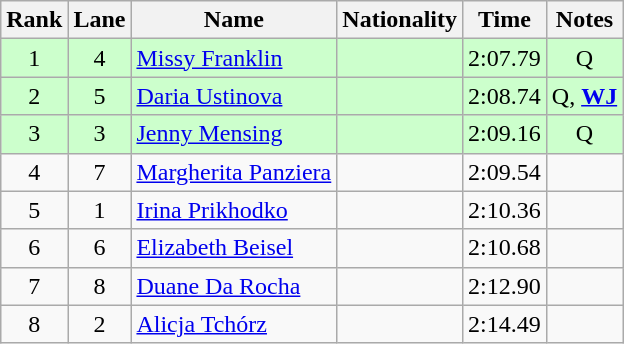<table class="wikitable sortable" style="text-align:center">
<tr>
<th>Rank</th>
<th>Lane</th>
<th>Name</th>
<th>Nationality</th>
<th>Time</th>
<th>Notes</th>
</tr>
<tr bgcolor=ccffcc>
<td>1</td>
<td>4</td>
<td align=left><a href='#'>Missy Franklin</a></td>
<td align=left></td>
<td>2:07.79</td>
<td>Q</td>
</tr>
<tr bgcolor=ccffcc>
<td>2</td>
<td>5</td>
<td align=left><a href='#'>Daria Ustinova</a></td>
<td align=left></td>
<td>2:08.74</td>
<td>Q, <strong><a href='#'>WJ</a></strong></td>
</tr>
<tr bgcolor=ccffcc>
<td>3</td>
<td>3</td>
<td align=left><a href='#'>Jenny Mensing</a></td>
<td align=left></td>
<td>2:09.16</td>
<td>Q</td>
</tr>
<tr>
<td>4</td>
<td>7</td>
<td align=left><a href='#'>Margherita Panziera</a></td>
<td align=left></td>
<td>2:09.54</td>
<td></td>
</tr>
<tr>
<td>5</td>
<td>1</td>
<td align=left><a href='#'>Irina Prikhodko</a></td>
<td align=left></td>
<td>2:10.36</td>
<td></td>
</tr>
<tr>
<td>6</td>
<td>6</td>
<td align=left><a href='#'>Elizabeth Beisel</a></td>
<td align=left></td>
<td>2:10.68</td>
<td></td>
</tr>
<tr>
<td>7</td>
<td>8</td>
<td align=left><a href='#'>Duane Da Rocha</a></td>
<td align=left></td>
<td>2:12.90</td>
<td></td>
</tr>
<tr>
<td>8</td>
<td>2</td>
<td align=left><a href='#'>Alicja Tchórz</a></td>
<td align=left></td>
<td>2:14.49</td>
<td></td>
</tr>
</table>
